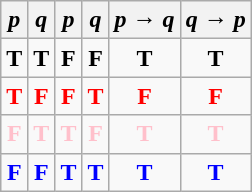<table class="wikitable" align="center" border="1" cellpadding="8" cellspacing="0" style="font-weight:bold; text-align:center;">
<tr>
<th><em>p</em></th>
<th><em>q</em></th>
<th><em>p</em></th>
<th><em>q</em></th>
<th><em>p</em> → <em>q</em></th>
<th><em>q</em> → <em>p</em></th>
</tr>
<tr>
<td>T</td>
<td>T</td>
<td>F</td>
<td>F</td>
<td>T</td>
<td>T</td>
</tr>
<tr style="color:red">
<td>T</td>
<td>F</td>
<td>F</td>
<td>T</td>
<td>F</td>
<td>F</td>
</tr>
<tr style="color:pink">
<td>F</td>
<td>T</td>
<td>T</td>
<td>F</td>
<td>T</td>
<td>T</td>
</tr>
<tr style="color:blue">
<td>F</td>
<td>F</td>
<td>T</td>
<td>T</td>
<td>T</td>
<td>T</td>
</tr>
</table>
